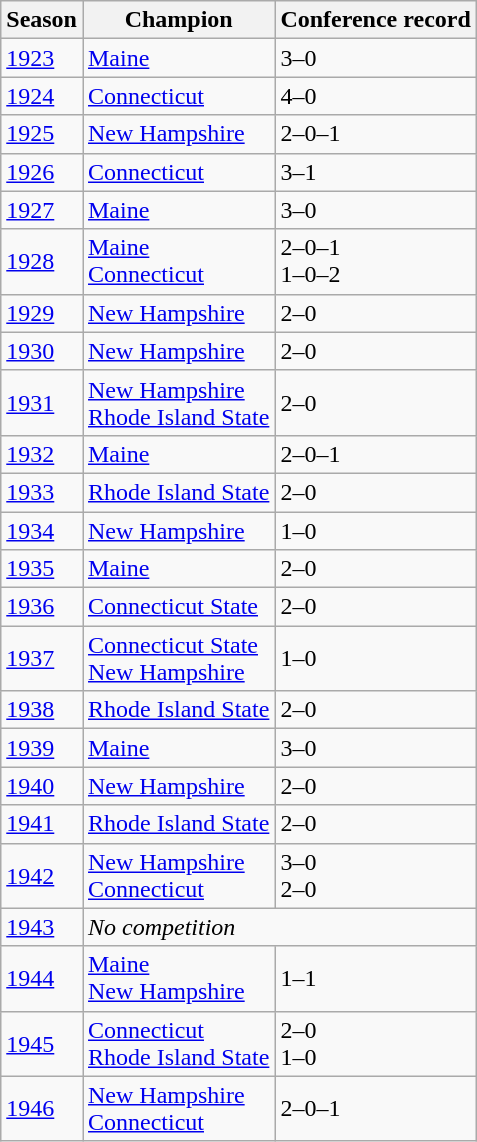<table class=wikitable>
<tr>
<th>Season</th>
<th>Champion</th>
<th>Conference record</th>
</tr>
<tr>
<td><a href='#'>1923</a></td>
<td><a href='#'>Maine</a></td>
<td>3–0</td>
</tr>
<tr>
<td><a href='#'>1924</a></td>
<td><a href='#'>Connecticut</a></td>
<td>4–0</td>
</tr>
<tr>
<td><a href='#'>1925</a></td>
<td><a href='#'>New Hampshire</a></td>
<td>2–0–1</td>
</tr>
<tr>
<td><a href='#'>1926</a></td>
<td><a href='#'>Connecticut</a></td>
<td>3–1</td>
</tr>
<tr>
<td><a href='#'>1927</a></td>
<td><a href='#'>Maine</a></td>
<td>3–0</td>
</tr>
<tr>
<td><a href='#'>1928</a></td>
<td><a href='#'>Maine</a><br><a href='#'>Connecticut</a></td>
<td>2–0–1<br>1–0–2</td>
</tr>
<tr>
<td><a href='#'>1929</a></td>
<td><a href='#'>New Hampshire</a></td>
<td>2–0</td>
</tr>
<tr>
<td><a href='#'>1930</a></td>
<td><a href='#'>New Hampshire</a></td>
<td>2–0</td>
</tr>
<tr>
<td><a href='#'>1931</a></td>
<td><a href='#'>New Hampshire</a><br><a href='#'>Rhode Island State</a></td>
<td>2–0</td>
</tr>
<tr>
<td><a href='#'>1932</a></td>
<td><a href='#'>Maine</a></td>
<td>2–0–1</td>
</tr>
<tr>
<td><a href='#'>1933</a></td>
<td><a href='#'>Rhode Island State</a></td>
<td>2–0</td>
</tr>
<tr>
<td><a href='#'>1934</a></td>
<td><a href='#'>New Hampshire</a></td>
<td>1–0</td>
</tr>
<tr>
<td><a href='#'>1935</a></td>
<td><a href='#'>Maine</a></td>
<td>2–0</td>
</tr>
<tr>
<td><a href='#'>1936</a></td>
<td><a href='#'>Connecticut State</a></td>
<td>2–0</td>
</tr>
<tr>
<td><a href='#'>1937</a></td>
<td><a href='#'>Connecticut State</a><br><a href='#'>New Hampshire</a></td>
<td>1–0</td>
</tr>
<tr>
<td><a href='#'>1938</a></td>
<td><a href='#'>Rhode Island State</a></td>
<td>2–0</td>
</tr>
<tr>
<td><a href='#'>1939</a></td>
<td><a href='#'>Maine</a></td>
<td>3–0</td>
</tr>
<tr>
<td><a href='#'>1940</a></td>
<td><a href='#'>New Hampshire</a></td>
<td>2–0</td>
</tr>
<tr>
<td><a href='#'>1941</a></td>
<td><a href='#'>Rhode Island State</a></td>
<td>2–0</td>
</tr>
<tr>
<td><a href='#'>1942</a></td>
<td><a href='#'>New Hampshire</a><br><a href='#'>Connecticut</a></td>
<td>3–0<br>2–0</td>
</tr>
<tr>
<td><a href='#'>1943</a></td>
<td colspan=2><em>No competition</em></td>
</tr>
<tr>
<td><a href='#'>1944</a></td>
<td><a href='#'>Maine</a><br><a href='#'>New Hampshire</a></td>
<td>1–1</td>
</tr>
<tr>
<td><a href='#'>1945</a></td>
<td><a href='#'>Connecticut</a><br><a href='#'>Rhode Island State</a></td>
<td>2–0<br>1–0</td>
</tr>
<tr>
<td><a href='#'>1946</a></td>
<td><a href='#'>New Hampshire</a><br><a href='#'>Connecticut</a></td>
<td>2–0–1</td>
</tr>
</table>
